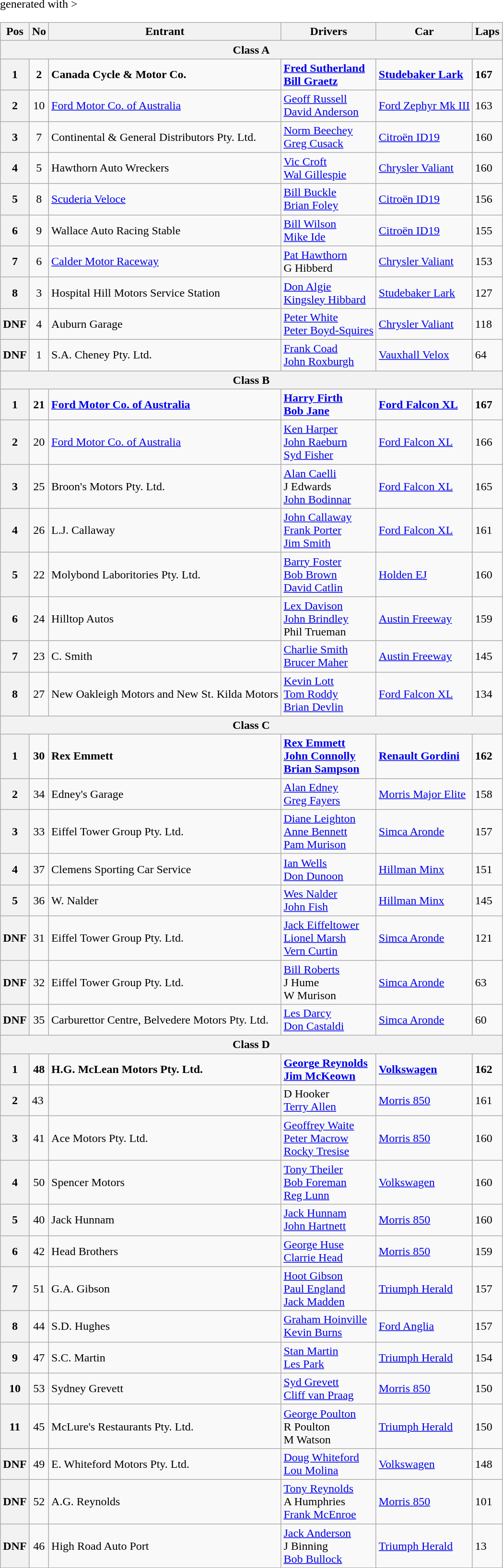<table class="wikitable sortable" <hiddentext>generated with >
<tr>
<th>Pos</th>
<th>No</th>
<th>Entrant</th>
<th>Drivers</th>
<th>Car</th>
<th>Laps</th>
</tr>
<tr>
<th colspan=6>Class A</th>
</tr>
<tr style="font-weight:bold">
<th>1</th>
<td align="center">2</td>
<td>Canada Cycle & Motor Co.</td>
<td> <a href='#'>Fred Sutherland</a><br> <a href='#'>Bill Graetz</a></td>
<td><a href='#'>Studebaker Lark</a></td>
<td>167</td>
</tr>
<tr>
<th>2</th>
<td align="center">10</td>
<td><a href='#'>Ford Motor Co. of Australia</a></td>
<td> <a href='#'>Geoff Russell</a><br>  <a href='#'>David Anderson</a></td>
<td><a href='#'>Ford Zephyr Mk III</a></td>
<td>163</td>
</tr>
<tr>
<th>3</th>
<td align="center">7</td>
<td>Continental & General Distributors Pty. Ltd.</td>
<td> <a href='#'>Norm Beechey</a><br>  <a href='#'>Greg Cusack</a></td>
<td><a href='#'>Citroën ID19</a></td>
<td>160</td>
</tr>
<tr>
<th>4</th>
<td align="center">5</td>
<td>Hawthorn Auto Wreckers</td>
<td> <a href='#'>Vic Croft</a><br>  <a href='#'>Wal Gillespie</a></td>
<td><a href='#'>Chrysler Valiant</a></td>
<td>160</td>
</tr>
<tr>
<th>5</th>
<td align="center">8</td>
<td><a href='#'>Scuderia Veloce</a></td>
<td> <a href='#'>Bill Buckle</a><br>  <a href='#'>Brian Foley</a></td>
<td><a href='#'>Citroën ID19</a></td>
<td>156</td>
</tr>
<tr>
<th>6</th>
<td align="center">9</td>
<td>Wallace Auto Racing Stable</td>
<td> <a href='#'>Bill Wilson</a><br>  <a href='#'>Mike Ide</a></td>
<td><a href='#'>Citroën ID19</a></td>
<td>155</td>
</tr>
<tr>
<th>7</th>
<td align="center">6</td>
<td><a href='#'>Calder Motor Raceway</a></td>
<td> <a href='#'>Pat Hawthorn</a><br>  G Hibberd</td>
<td><a href='#'>Chrysler Valiant</a></td>
<td>153</td>
</tr>
<tr>
<th>8</th>
<td align="center">3</td>
<td>Hospital Hill Motors Service Station</td>
<td> <a href='#'>Don Algie</a><br>  <a href='#'>Kingsley Hibbard</a></td>
<td><a href='#'>Studebaker Lark</a></td>
<td>127</td>
</tr>
<tr>
<th>DNF</th>
<td align="center">4</td>
<td>Auburn Garage</td>
<td> <a href='#'>Peter White</a><br>  <a href='#'>Peter Boyd-Squires</a></td>
<td><a href='#'>Chrysler Valiant</a></td>
<td>118</td>
</tr>
<tr>
<th>DNF</th>
<td align="center">1</td>
<td>S.A. Cheney Pty. Ltd.</td>
<td> <a href='#'>Frank Coad</a><br>  <a href='#'>John Roxburgh</a></td>
<td><a href='#'>Vauxhall Velox</a></td>
<td>64</td>
</tr>
<tr>
<th colspan=6>Class B</th>
</tr>
<tr style="font-weight:bold">
<th>1</th>
<td align="center">21</td>
<td><a href='#'>Ford Motor Co. of Australia</a></td>
<td> <a href='#'>Harry Firth</a><br>  <a href='#'>Bob Jane</a></td>
<td><a href='#'>Ford Falcon XL</a></td>
<td>167</td>
</tr>
<tr>
<th>2</th>
<td align="center">20</td>
<td><a href='#'>Ford Motor Co. of Australia</a></td>
<td> <a href='#'>Ken Harper</a><br>  <a href='#'>John Raeburn</a><br>  <a href='#'>Syd Fisher</a></td>
<td><a href='#'>Ford Falcon XL</a></td>
<td>166</td>
</tr>
<tr>
<th>3</th>
<td align="center">25</td>
<td>Broon's Motors Pty. Ltd.</td>
<td> <a href='#'>Alan Caelli</a><br>  J Edwards<br>  <a href='#'>John Bodinnar</a></td>
<td><a href='#'>Ford Falcon XL</a></td>
<td>165</td>
</tr>
<tr>
<th>4</th>
<td align="center">26</td>
<td>L.J. Callaway</td>
<td> <a href='#'>John Callaway</a><br>  <a href='#'>Frank Porter</a><br>  <a href='#'>Jim Smith</a></td>
<td><a href='#'>Ford Falcon XL</a></td>
<td>161</td>
</tr>
<tr>
<th>5</th>
<td align="center">22</td>
<td>Molybond Laboritories Pty. Ltd.</td>
<td> <a href='#'>Barry Foster</a><br>  <a href='#'>Bob Brown</a><br>  <a href='#'>David Catlin</a></td>
<td><a href='#'>Holden EJ</a></td>
<td>160</td>
</tr>
<tr>
<th>6</th>
<td align="center">24</td>
<td>Hilltop Autos</td>
<td> <a href='#'>Lex Davison</a><br>  <a href='#'>John Brindley</a><br>  Phil Trueman</td>
<td><a href='#'>Austin Freeway</a></td>
<td>159</td>
</tr>
<tr>
<th>7</th>
<td align="center">23</td>
<td>C. Smith</td>
<td> <a href='#'>Charlie Smith</a><br>  <a href='#'>Brucer Maher</a></td>
<td><a href='#'>Austin Freeway</a></td>
<td>145</td>
</tr>
<tr>
<th>8</th>
<td align="center">27</td>
<td>New Oakleigh Motors and New St. Kilda Motors</td>
<td> <a href='#'>Kevin Lott</a><br>  <a href='#'>Tom Roddy</a><br>  <a href='#'>Brian Devlin</a></td>
<td><a href='#'>Ford Falcon XL</a></td>
<td>134</td>
</tr>
<tr>
<th colspan=6>Class C</th>
</tr>
<tr style="font-weight:bold">
<th>1</th>
<td align="center">30</td>
<td>Rex Emmett</td>
<td> <a href='#'>Rex Emmett</a><br>  <a href='#'>John Connolly</a><br>  <a href='#'>Brian Sampson</a></td>
<td><a href='#'>Renault Gordini</a></td>
<td>162</td>
</tr>
<tr>
<th>2</th>
<td align="center">34</td>
<td>Edney's Garage</td>
<td> <a href='#'>Alan Edney</a><br>  <a href='#'>Greg Fayers</a></td>
<td><a href='#'>Morris Major Elite</a></td>
<td>158</td>
</tr>
<tr>
<th>3</th>
<td align="center">33</td>
<td>Eiffel Tower Group Pty. Ltd.</td>
<td> <a href='#'>Diane Leighton</a><br>  <a href='#'>Anne Bennett</a><br>  <a href='#'>Pam Murison</a></td>
<td><a href='#'>Simca Aronde</a></td>
<td>157</td>
</tr>
<tr>
<th>4</th>
<td align="center">37</td>
<td>Clemens Sporting Car Service</td>
<td> <a href='#'>Ian Wells</a><br>  <a href='#'>Don Dunoon</a></td>
<td><a href='#'>Hillman Minx</a></td>
<td>151</td>
</tr>
<tr>
<th>5</th>
<td align="center">36</td>
<td>W. Nalder</td>
<td> <a href='#'>Wes Nalder</a><br>  <a href='#'>John Fish</a></td>
<td><a href='#'>Hillman Minx</a></td>
<td>145</td>
</tr>
<tr>
<th>DNF</th>
<td align="center">31</td>
<td>Eiffel Tower Group Pty. Ltd.</td>
<td> <a href='#'>Jack Eiffeltower</a><br>  <a href='#'>Lionel Marsh</a><br>  <a href='#'>Vern Curtin</a></td>
<td><a href='#'>Simca Aronde</a></td>
<td>121</td>
</tr>
<tr>
<th>DNF</th>
<td align="center">32</td>
<td>Eiffel Tower Group Pty. Ltd.</td>
<td> <a href='#'>Bill Roberts</a><br>  J Hume<br>  W Murison</td>
<td><a href='#'>Simca Aronde</a></td>
<td>63</td>
</tr>
<tr>
<th>DNF</th>
<td align="center">35</td>
<td>Carburettor Centre, Belvedere Motors Pty. Ltd.</td>
<td> <a href='#'>Les Darcy</a><br>  <a href='#'>Don Castaldi</a></td>
<td><a href='#'>Simca Aronde</a></td>
<td>60</td>
</tr>
<tr>
<th colspan=6>Class D</th>
</tr>
<tr style="font-weight:bold">
<th>1</th>
<td align="center">48</td>
<td>H.G. McLean Motors Pty. Ltd.</td>
<td> <a href='#'>George Reynolds</a><br>  <a href='#'>Jim McKeown</a></td>
<td><a href='#'>Volkswagen</a></td>
<td>162</td>
</tr>
<tr>
<th>2</th>
<td>43</td>
<td></td>
<td> D Hooker<br>  <a href='#'>Terry Allen</a></td>
<td><a href='#'>Morris 850</a></td>
<td>161</td>
</tr>
<tr>
<th>3</th>
<td align="center">41</td>
<td>Ace Motors Pty. Ltd.</td>
<td> <a href='#'>Geoffrey Waite</a><br>  <a href='#'>Peter Macrow</a><br>  <a href='#'>Rocky Tresise</a></td>
<td><a href='#'>Morris 850</a></td>
<td>160</td>
</tr>
<tr>
<th>4</th>
<td align="center">50</td>
<td>Spencer Motors</td>
<td> <a href='#'>Tony Theiler</a><br>  <a href='#'>Bob Foreman</a><br>  <a href='#'>Reg Lunn</a></td>
<td><a href='#'>Volkswagen</a></td>
<td>160</td>
</tr>
<tr>
<th>5</th>
<td align="center">40</td>
<td>Jack Hunnam</td>
<td> <a href='#'>Jack Hunnam</a><br>  <a href='#'>John Hartnett</a></td>
<td><a href='#'>Morris 850</a></td>
<td>160</td>
</tr>
<tr>
<th>6</th>
<td align="center">42</td>
<td>Head Brothers</td>
<td> <a href='#'>George Huse</a><br>  <a href='#'>Clarrie Head</a></td>
<td><a href='#'>Morris 850</a></td>
<td>159</td>
</tr>
<tr>
<th>7</th>
<td align="center">51</td>
<td>G.A. Gibson</td>
<td> <a href='#'>Hoot Gibson</a><br>  <a href='#'>Paul England</a><br>  <a href='#'>Jack Madden</a></td>
<td><a href='#'>Triumph Herald</a></td>
<td>157</td>
</tr>
<tr>
<th>8</th>
<td align="center">44</td>
<td>S.D. Hughes</td>
<td> <a href='#'>Graham Hoinville</a><br>  <a href='#'>Kevin Burns</a></td>
<td><a href='#'>Ford Anglia</a></td>
<td>157</td>
</tr>
<tr>
<th>9</th>
<td align="center">47</td>
<td>S.C. Martin</td>
<td> <a href='#'>Stan Martin</a><br>  <a href='#'>Les Park</a></td>
<td><a href='#'>Triumph Herald</a></td>
<td>154</td>
</tr>
<tr>
<th>10</th>
<td align="center">53</td>
<td>Sydney Grevett</td>
<td> <a href='#'>Syd Grevett</a><br>  <a href='#'>Cliff van Praag</a></td>
<td><a href='#'>Morris 850</a></td>
<td>150</td>
</tr>
<tr>
<th>11</th>
<td align="center">45</td>
<td>McLure's Restaurants Pty. Ltd.</td>
<td> <a href='#'>George Poulton</a><br>  R Poulton<br>  M Watson</td>
<td><a href='#'>Triumph Herald</a></td>
<td>150</td>
</tr>
<tr>
<th>DNF</th>
<td align="center">49</td>
<td>E. Whiteford Motors Pty. Ltd.</td>
<td> <a href='#'>Doug Whiteford</a><br>  <a href='#'>Lou Molina</a></td>
<td><a href='#'>Volkswagen</a></td>
<td>148</td>
</tr>
<tr>
<th>DNF</th>
<td align="center">52</td>
<td>A.G. Reynolds</td>
<td> <a href='#'>Tony Reynolds</a><br>  A Humphries<br>  <a href='#'>Frank McEnroe</a></td>
<td><a href='#'>Morris 850</a></td>
<td>101</td>
</tr>
<tr>
<th>DNF</th>
<td align="center">46</td>
<td>High Road Auto Port</td>
<td> <a href='#'>Jack Anderson</a><br>  J Binning<br>  <a href='#'>Bob Bullock</a></td>
<td><a href='#'>Triumph Herald</a></td>
<td>13</td>
</tr>
</table>
